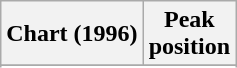<table class="wikitable sortable">
<tr>
<th align="left">Chart (1996)</th>
<th align="center">Peak<br>position</th>
</tr>
<tr>
</tr>
<tr>
</tr>
<tr>
</tr>
</table>
